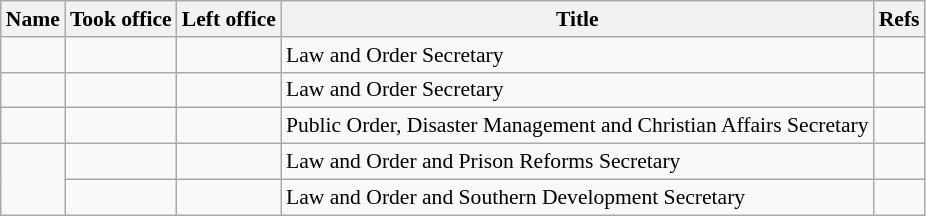<table class="wikitable plainrowheaders sortable" style="font-size:90%; text-align:left;">
<tr>
<th scope=col>Name</th>
<th scope=col>Took office</th>
<th scope=col>Left office</th>
<th scope=col>Title</th>
<th scope=col class=unsortable>Refs</th>
</tr>
<tr>
<td></td>
<td align=center></td>
<td align=center></td>
<td>Law and Order Secretary</td>
<td align=center></td>
</tr>
<tr>
<td></td>
<td align=center></td>
<td align=center></td>
<td>Law and Order Secretary</td>
<td align=center></td>
</tr>
<tr>
<td></td>
<td align=center></td>
<td align=center></td>
<td>Public Order, Disaster Management and Christian Affairs Secretary</td>
<td align=center></td>
</tr>
<tr>
<td rowspan=2></td>
<td align=center></td>
<td align=center></td>
<td>Law and Order and Prison Reforms Secretary</td>
<td align=center></td>
</tr>
<tr>
<td align=center></td>
<td align=center></td>
<td>Law and Order and Southern Development Secretary</td>
<td align=center></td>
</tr>
</table>
